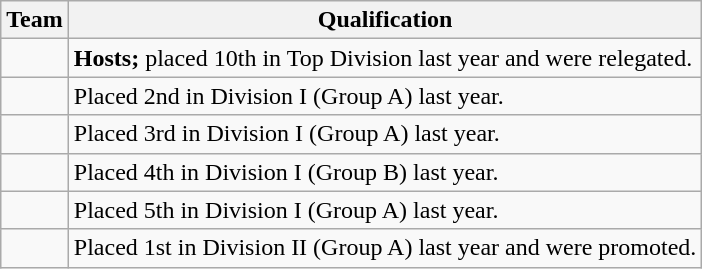<table class="wikitable">
<tr>
<th>Team</th>
<th>Qualification</th>
</tr>
<tr>
<td></td>
<td><strong>Hosts;</strong> placed 10th in Top Division last year and were relegated.</td>
</tr>
<tr>
<td></td>
<td>Placed 2nd in Division I (Group A) last year.</td>
</tr>
<tr>
<td></td>
<td>Placed 3rd in Division I (Group A) last year.</td>
</tr>
<tr>
<td></td>
<td>Placed 4th in Division I (Group B) last year.</td>
</tr>
<tr>
<td></td>
<td>Placed 5th in Division I (Group A) last year.</td>
</tr>
<tr>
<td></td>
<td>Placed 1st in Division II (Group A) last year and were promoted.</td>
</tr>
</table>
